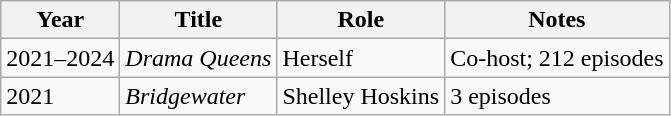<table class="wikitable sortable">
<tr>
<th>Year</th>
<th>Title</th>
<th>Role</th>
<th class="unsortable">Notes</th>
</tr>
<tr>
<td>2021–2024</td>
<td><em>Drama Queens</em></td>
<td>Herself</td>
<td>Co-host; 212 episodes</td>
</tr>
<tr>
<td>2021</td>
<td><em>Bridgewater</em></td>
<td>Shelley Hoskins</td>
<td>3 episodes</td>
</tr>
</table>
